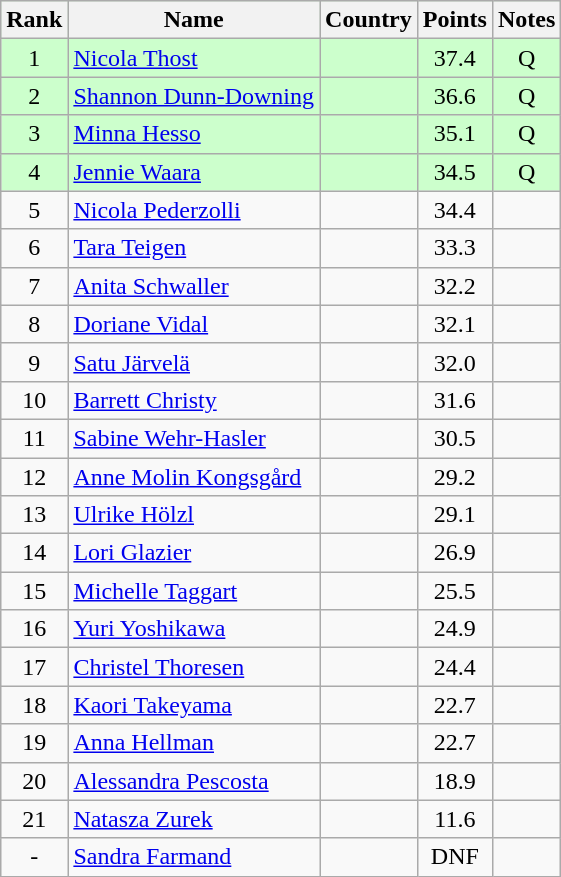<table class="wikitable sortable" style="text-align:center">
<tr bgcolor=#ccffcc>
<th>Rank</th>
<th>Name</th>
<th>Country</th>
<th>Points</th>
<th>Notes</th>
</tr>
<tr bgcolor=#ccffcc>
<td>1</td>
<td align=left><a href='#'>Nicola Thost</a></td>
<td align=left></td>
<td>37.4</td>
<td>Q</td>
</tr>
<tr bgcolor=#ccffcc>
<td>2</td>
<td align=left><a href='#'>Shannon Dunn-Downing</a></td>
<td align=left></td>
<td>36.6</td>
<td>Q</td>
</tr>
<tr bgcolor=#ccffcc>
<td>3</td>
<td align=left><a href='#'>Minna Hesso</a></td>
<td align=left></td>
<td>35.1</td>
<td>Q</td>
</tr>
<tr bgcolor=#ccffcc>
<td>4</td>
<td align=left><a href='#'>Jennie Waara</a></td>
<td align=left></td>
<td>34.5</td>
<td>Q</td>
</tr>
<tr>
<td>5</td>
<td align=left><a href='#'>Nicola Pederzolli</a></td>
<td align=left></td>
<td>34.4</td>
<td></td>
</tr>
<tr>
<td>6</td>
<td align=left><a href='#'>Tara Teigen</a></td>
<td align=left></td>
<td>33.3</td>
<td></td>
</tr>
<tr>
<td>7</td>
<td align=left><a href='#'>Anita Schwaller</a></td>
<td align=left></td>
<td>32.2</td>
<td></td>
</tr>
<tr>
<td>8</td>
<td align=left><a href='#'>Doriane Vidal</a></td>
<td align=left></td>
<td>32.1</td>
<td></td>
</tr>
<tr>
<td>9</td>
<td align=left><a href='#'>Satu Järvelä</a></td>
<td align=left></td>
<td>32.0</td>
<td></td>
</tr>
<tr>
<td>10</td>
<td align=left><a href='#'>Barrett Christy</a></td>
<td align=left></td>
<td>31.6</td>
<td></td>
</tr>
<tr>
<td>11</td>
<td align=left><a href='#'>Sabine Wehr-Hasler</a></td>
<td align=left></td>
<td>30.5</td>
<td></td>
</tr>
<tr>
<td>12</td>
<td align=left><a href='#'>Anne Molin Kongsgård</a></td>
<td align=left></td>
<td>29.2</td>
<td></td>
</tr>
<tr>
<td>13</td>
<td align=left><a href='#'>Ulrike Hölzl</a></td>
<td align=left></td>
<td>29.1</td>
<td></td>
</tr>
<tr>
<td>14</td>
<td align=left><a href='#'>Lori Glazier</a></td>
<td align=left></td>
<td>26.9</td>
<td></td>
</tr>
<tr>
<td>15</td>
<td align=left><a href='#'>Michelle Taggart</a></td>
<td align=left></td>
<td>25.5</td>
<td></td>
</tr>
<tr>
<td>16</td>
<td align=left><a href='#'>Yuri Yoshikawa</a></td>
<td align=left></td>
<td>24.9</td>
<td></td>
</tr>
<tr>
<td>17</td>
<td align=left><a href='#'>Christel Thoresen</a></td>
<td align=left></td>
<td>24.4</td>
<td></td>
</tr>
<tr>
<td>18</td>
<td align=left><a href='#'>Kaori Takeyama</a></td>
<td align=left></td>
<td>22.7</td>
<td></td>
</tr>
<tr>
<td>19</td>
<td align=left><a href='#'>Anna Hellman</a></td>
<td align=left></td>
<td>22.7</td>
<td></td>
</tr>
<tr>
<td>20</td>
<td align=left><a href='#'>Alessandra Pescosta</a></td>
<td align=left></td>
<td>18.9</td>
<td></td>
</tr>
<tr>
<td>21</td>
<td align=left><a href='#'>Natasza Zurek</a></td>
<td align=left></td>
<td>11.6</td>
<td></td>
</tr>
<tr>
<td>-</td>
<td align=left><a href='#'>Sandra Farmand</a></td>
<td align=left></td>
<td>DNF</td>
<td></td>
</tr>
</table>
